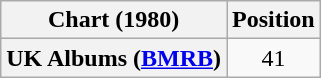<table class="wikitable plainrowheaders" style="text-align:center">
<tr>
<th scope="col">Chart (1980)</th>
<th scope="col">Position</th>
</tr>
<tr>
<th scope="row">UK Albums (<a href='#'>BMRB</a>)</th>
<td>41</td>
</tr>
</table>
